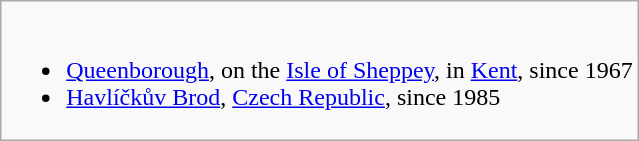<table class="wikitable">
<tr valign="top">
<td><br><ul><li> <a href='#'>Queenborough</a>, on the <a href='#'>Isle of Sheppey</a>, in <a href='#'>Kent</a>, since 1967</li><li> <a href='#'>Havlíčkův Brod</a>, <a href='#'>Czech Republic</a>, since 1985</li></ul></td>
</tr>
</table>
